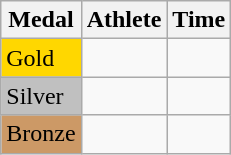<table class="wikitable">
<tr>
<th>Medal</th>
<th>Athlete</th>
<th>Time</th>
</tr>
<tr>
<td bgcolor="gold">Gold</td>
<td></td>
<td></td>
</tr>
<tr>
<td bgcolor="silver">Silver</td>
<td></td>
<td></td>
</tr>
<tr>
<td bgcolor="CC9966">Bronze</td>
<td></td>
<td></td>
</tr>
</table>
